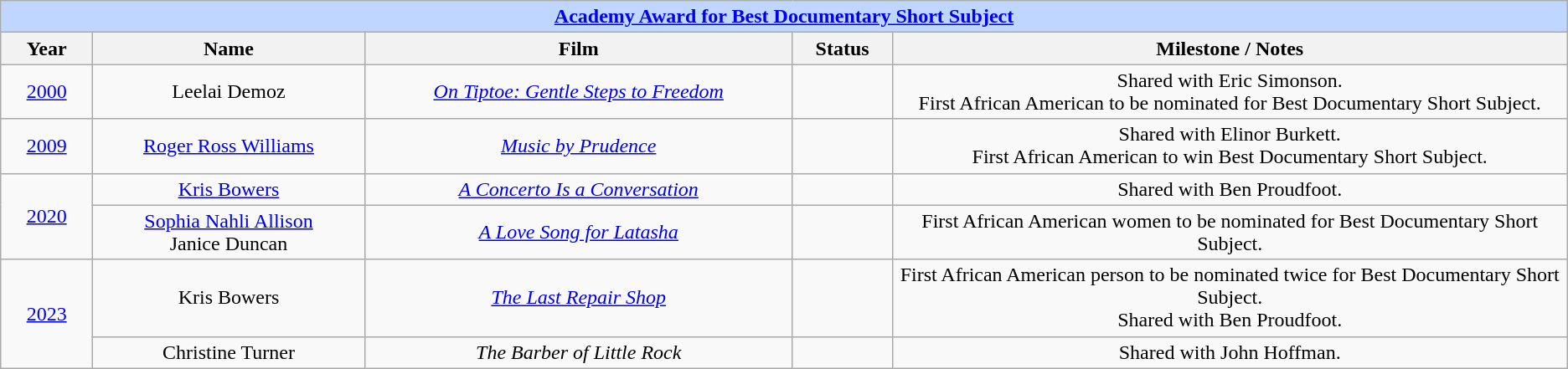<table class="wikitable" style="text-align: center">
<tr style="background:#bfd7ff;">
<td colspan="5" style="text-align:center;"><strong><a href='#'>Academy Award for Best Documentary Short Subject</a></strong></td>
</tr>
<tr style="background:#ebf5ff;">
<th style="width:075px;">Year</th>
<th style="width:250px;">Name</th>
<th style="width:400px;">Film</th>
<th style="width:080px;">Status</th>
<th style="width:650px;">Milestone / Notes</th>
</tr>
<tr>
<td><a href='#'>2000</a></td>
<td>Leelai Demoz</td>
<td><em><a href='#'>On Tiptoe: Gentle Steps to Freedom</a></em></td>
<td></td>
<td>Shared with Eric Simonson.<br>First African American to be nominated for Best Documentary Short Subject.</td>
</tr>
<tr>
<td><a href='#'>2009</a></td>
<td><a href='#'>Roger Ross Williams</a></td>
<td><em><a href='#'>Music by Prudence</a></em></td>
<td></td>
<td>Shared with Elinor Burkett.<br>First African American to win Best Documentary Short Subject.</td>
</tr>
<tr>
<td rowspan=2><a href='#'>2020</a></td>
<td><a href='#'>Kris Bowers</a></td>
<td><em><a href='#'>A Concerto Is a Conversation</a></em></td>
<td></td>
<td>Shared with Ben Proudfoot.</td>
</tr>
<tr>
<td><a href='#'>Sophia Nahli Allison</a><br>Janice Duncan</td>
<td><em><a href='#'>A Love Song for Latasha</a></em></td>
<td></td>
<td>First African American women to be nominated for Best Documentary Short Subject.</td>
</tr>
<tr>
<td rowspan=2><a href='#'>2023</a></td>
<td>Kris Bowers</td>
<td><em><a href='#'>The Last Repair Shop</a></em></td>
<td></td>
<td>First African American person to be nominated twice for Best Documentary Short Subject.<br>Shared with Ben Proudfoot.</td>
</tr>
<tr>
<td>Christine Turner</td>
<td><em>The Barber of Little Rock</em></td>
<td></td>
<td>Shared with John Hoffman.</td>
</tr>
</table>
